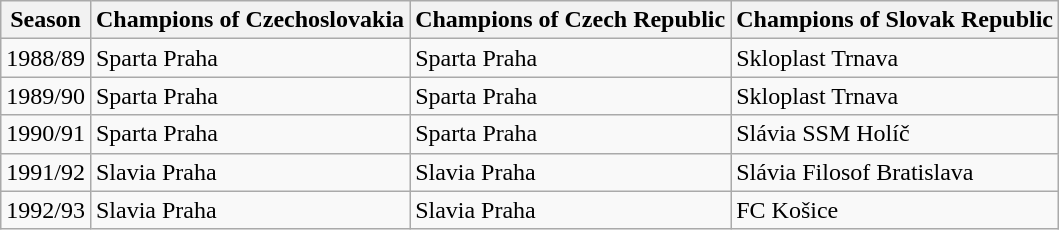<table class = "wikitable">
<tr>
<th>Season</th>
<th>Champions of Czechoslovakia</th>
<th>Champions of Czech Republic</th>
<th>Champions of Slovak Republic</th>
</tr>
<tr>
<td>1988/89</td>
<td>Sparta Praha</td>
<td>Sparta Praha</td>
<td>Skloplast Trnava</td>
</tr>
<tr>
<td>1989/90</td>
<td>Sparta Praha</td>
<td>Sparta Praha</td>
<td>Skloplast Trnava</td>
</tr>
<tr>
<td>1990/91</td>
<td>Sparta Praha</td>
<td>Sparta Praha</td>
<td>Slávia SSM Holíč</td>
</tr>
<tr>
<td>1991/92</td>
<td>Slavia Praha</td>
<td>Slavia Praha</td>
<td>Slávia Filosof Bratislava</td>
</tr>
<tr>
<td>1992/93</td>
<td>Slavia Praha</td>
<td>Slavia Praha</td>
<td>FC Košice</td>
</tr>
</table>
